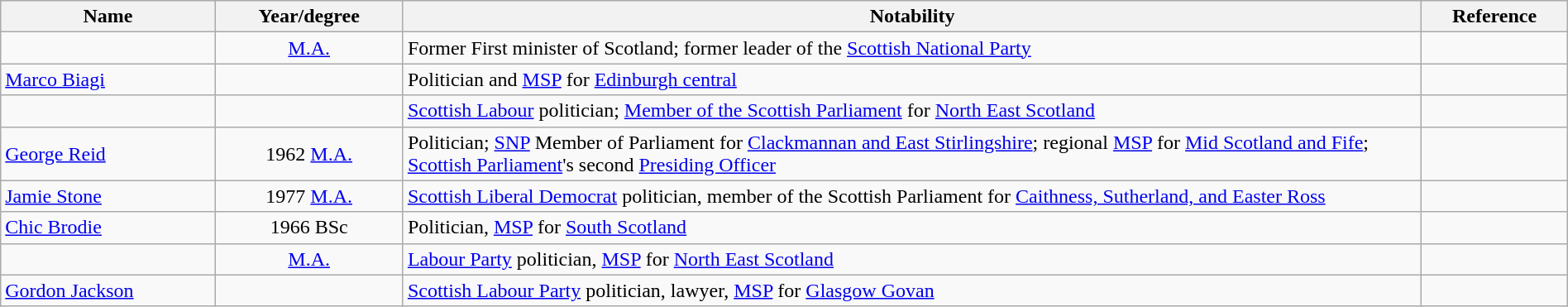<table class="wikitable sortable" style="width:100%">
<tr>
<th style="width:*;">Name</th>
<th style="width:12%;">Year/degree</th>
<th style="width:65%;" class="unsortable">Notability</th>
<th style="width:*;" class="unsortable">Reference</th>
</tr>
<tr>
<td></td>
<td style="text-align:center;"><a href='#'>M.A.</a></td>
<td>Former First minister of Scotland; former leader of the <a href='#'>Scottish National Party</a></td>
<td style="text-align:center;"></td>
</tr>
<tr>
<td><a href='#'>Marco Biagi</a></td>
<td style="text-align:center;"></td>
<td>Politician and <a href='#'>MSP</a> for <a href='#'>Edinburgh central</a></td>
<td style="text-align:center;"></td>
</tr>
<tr>
<td></td>
<td style="text-align:center;"></td>
<td><a href='#'>Scottish Labour</a> politician; <a href='#'>Member of the Scottish Parliament</a> for <a href='#'>North East Scotland</a></td>
<td style="text-align:center;"></td>
</tr>
<tr>
<td><a href='#'>George Reid</a></td>
<td style="text-align:center;">1962 <a href='#'>M.A.</a></td>
<td>Politician; <a href='#'>SNP</a> Member of Parliament for <a href='#'>Clackmannan and East Stirlingshire</a>; regional <a href='#'>MSP</a> for <a href='#'>Mid Scotland and Fife</a>; <a href='#'>Scottish Parliament</a>'s second <a href='#'>Presiding Officer</a></td>
<td style="text-align:center;"></td>
</tr>
<tr>
<td><a href='#'>Jamie Stone</a></td>
<td style="text-align:center;">1977 <a href='#'>M.A.</a></td>
<td><a href='#'>Scottish Liberal Democrat</a> politician, member of the Scottish Parliament for <a href='#'>Caithness, Sutherland, and Easter Ross</a></td>
<td style="text-align:center;"></td>
</tr>
<tr>
<td><a href='#'>Chic Brodie</a></td>
<td style="text-align:center;">1966 BSc</td>
<td>Politician, <a href='#'>MSP</a> for <a href='#'>South Scotland</a></td>
<td style="text-align:center;"></td>
</tr>
<tr>
<td></td>
<td style="text-align:center;"><a href='#'>M.A.</a></td>
<td><a href='#'>Labour Party</a> politician, <a href='#'>MSP</a> for <a href='#'>North East Scotland</a></td>
<td style="text-align:center;"></td>
</tr>
<tr>
<td><a href='#'>Gordon Jackson</a></td>
<td style="text-align:center;"></td>
<td><a href='#'>Scottish Labour Party</a> politician, lawyer, <a href='#'>MSP</a> for <a href='#'>Glasgow Govan</a></td>
<td style="text-align:center;"></td>
</tr>
</table>
